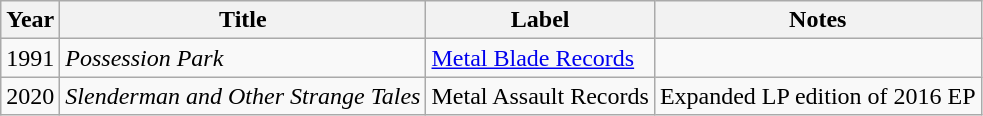<table class="wikitable">
<tr>
<th><strong>Year</strong></th>
<th><strong>Title</strong></th>
<th><strong>Label</strong></th>
<th><strong>Notes</strong></th>
</tr>
<tr>
<td>1991</td>
<td><em>Possession Park</em></td>
<td><a href='#'>Metal Blade Records</a></td>
</tr>
<tr>
<td>2020</td>
<td><em>Slenderman and Other Strange Tales</em></td>
<td>Metal Assault Records</td>
<td>Expanded LP edition of 2016 EP</td>
</tr>
</table>
